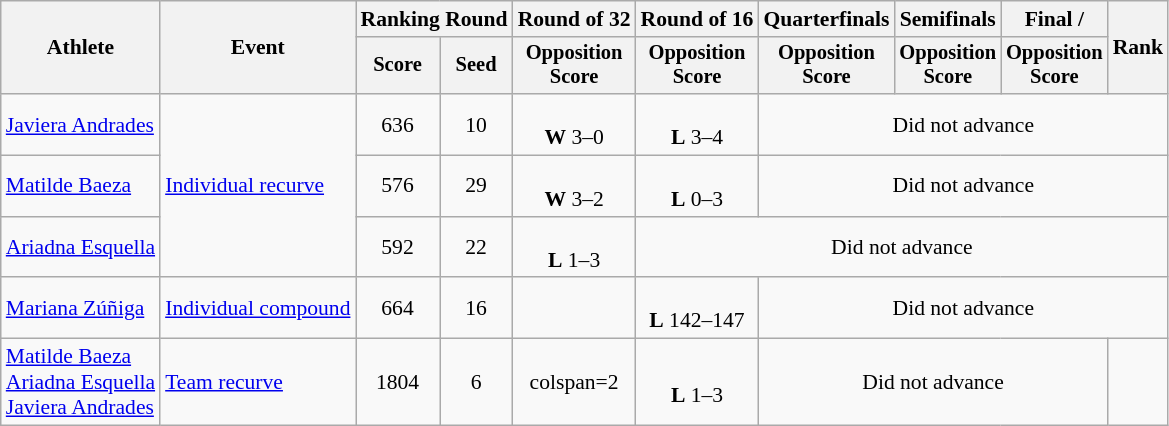<table class="wikitable" style="font-size:90%">
<tr>
<th rowspan="2">Athlete</th>
<th rowspan="2">Event</th>
<th colspan="2">Ranking Round</th>
<th>Round of 32</th>
<th>Round of 16</th>
<th>Quarterfinals</th>
<th>Semifinals</th>
<th>Final / </th>
<th rowspan="2">Rank</th>
</tr>
<tr style="font-size:95%">
<th>Score</th>
<th>Seed</th>
<th>Opposition<br>Score</th>
<th>Opposition<br>Score</th>
<th>Opposition<br>Score</th>
<th>Opposition<br>Score</th>
<th>Opposition<br>Score</th>
</tr>
<tr style="text-align:center">
<td style="text-align:left"><a href='#'>Javiera Andrades</a></td>
<td style="text-align:left" rowspan=3><a href='#'>Individual recurve</a></td>
<td>636</td>
<td>10</td>
<td><br><strong>W</strong> 3–0</td>
<td><br><strong>L</strong> 3–4</td>
<td colspan="4">Did not advance</td>
</tr>
<tr style="text-align:center">
<td style="text-align:left"><a href='#'>Matilde Baeza</a></td>
<td>576</td>
<td>29</td>
<td><br><strong>W</strong> 3–2</td>
<td><br><strong>L</strong> 0–3</td>
<td colspan="4">Did not advance</td>
</tr>
<tr style="text-align:center">
<td style="text-align:left"><a href='#'>Ariadna Esquella</a></td>
<td>592</td>
<td>22</td>
<td><br><strong>L</strong> 1–3</td>
<td colspan="5">Did not advance</td>
</tr>
<tr style="text-align:center">
<td style="text-align:left"><a href='#'>Mariana Zúñiga</a></td>
<td style="text-align:left"><a href='#'>Individual compound</a></td>
<td>664</td>
<td>16</td>
<td></td>
<td><br><strong>L</strong> 142–147</td>
<td colspan="4">Did not advance</td>
</tr>
<tr style="text-align:center">
<td style="text-align:left"><a href='#'>Matilde Baeza</a><br><a href='#'>Ariadna Esquella</a><br><a href='#'>Javiera Andrades</a></td>
<td style="text-align:left"><a href='#'>Team recurve</a></td>
<td>1804</td>
<td>6</td>
<td>colspan=2 </td>
<td><br><strong>L</strong> 1–3</td>
<td colspan="3">Did not advance</td>
</tr>
</table>
